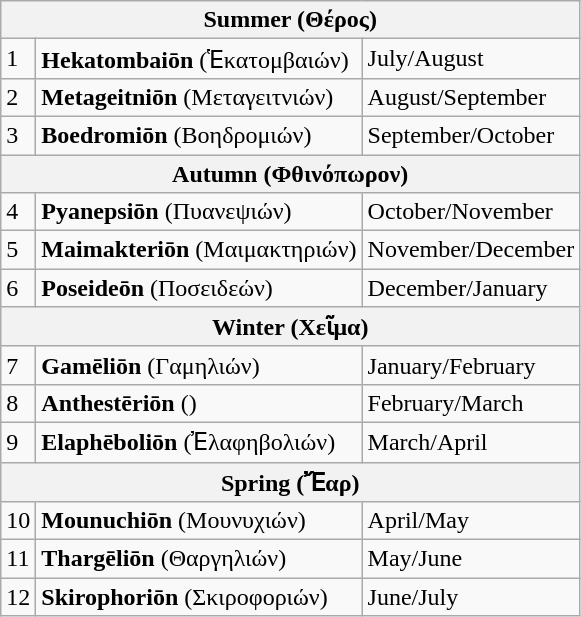<table class="wikitable">
<tr>
<th colspan="3">Summer (Θέρος)</th>
</tr>
<tr>
<td>1</td>
<td><strong>Hekatombaiōn</strong> (Ἑκατομβαιών)</td>
<td>July/August</td>
</tr>
<tr>
<td>2</td>
<td><strong>Metageitniōn</strong> (Μεταγειτνιών)</td>
<td>August/September</td>
</tr>
<tr>
<td>3</td>
<td><strong>Boedromiōn</strong> (Βοηδρομιών)</td>
<td>September/October</td>
</tr>
<tr>
<th colspan="3">Autumn (Φθινόπωρον)</th>
</tr>
<tr>
<td>4</td>
<td><strong>Pyanepsiōn</strong> (Πυανεψιών)</td>
<td>October/November</td>
</tr>
<tr>
<td>5</td>
<td><strong>Maimakteriōn</strong> (Μαιμακτηριών)</td>
<td>November/December</td>
</tr>
<tr>
<td>6</td>
<td><strong>Poseideōn</strong> (Ποσειδεών)</td>
<td>December/January</td>
</tr>
<tr>
<th colspan="3">Winter (Χεῖμα)</th>
</tr>
<tr>
<td>7</td>
<td><strong>Gamēliōn</strong> (Γαμηλιών)</td>
<td>January/February</td>
</tr>
<tr>
<td>8</td>
<td><strong>Anthestēriōn</strong> ()</td>
<td>February/March</td>
</tr>
<tr>
<td>9</td>
<td><strong>Elaphēboliōn</strong> (Ἐλαφηβολιών)</td>
<td>March/April</td>
</tr>
<tr>
<th colspan="3">Spring (Ἔαρ)</th>
</tr>
<tr>
<td>10</td>
<td><strong>Mounuchiōn</strong> (Μουνυχιών)</td>
<td>April/May</td>
</tr>
<tr>
<td>11</td>
<td><strong>Thargēliōn</strong> (Θαργηλιών)</td>
<td>May/June</td>
</tr>
<tr>
<td>12</td>
<td><strong>Skirophoriōn</strong> (Σκιροφοριών)</td>
<td>June/July</td>
</tr>
</table>
